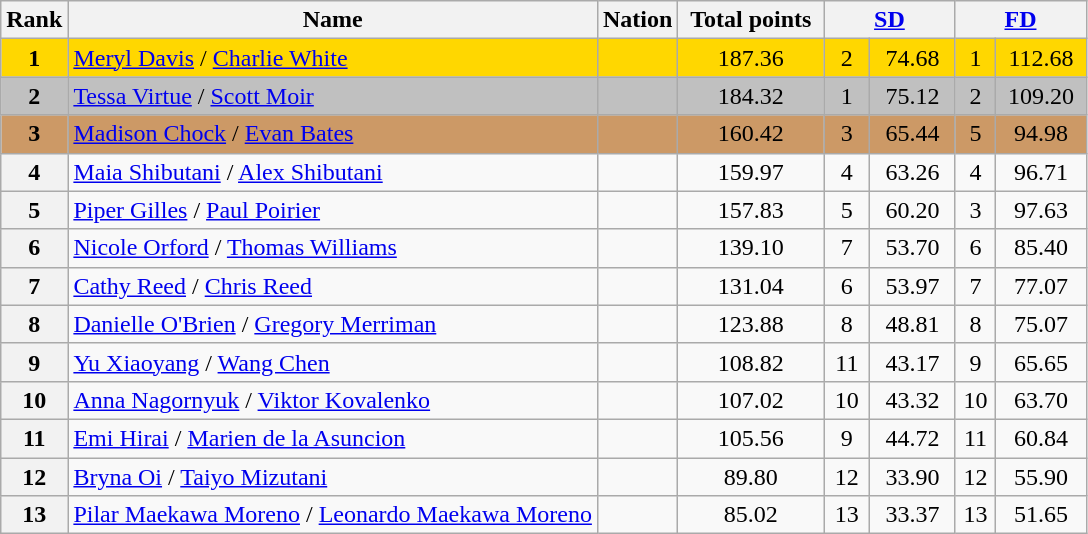<table class="wikitable sortable">
<tr>
<th>Rank</th>
<th>Name</th>
<th>Nation</th>
<th style="width:90px;">Total points</th>
<th colspan="2" width="80px"><a href='#'>SD</a></th>
<th colspan="2" width="80px"><a href='#'>FD</a></th>
</tr>
<tr bgcolor="gold">
<td align="center"><strong>1</strong></td>
<td><a href='#'>Meryl Davis</a> / <a href='#'>Charlie White</a></td>
<td></td>
<td align="center">187.36</td>
<td align="center">2</td>
<td align="center">74.68</td>
<td align="center">1</td>
<td align="center">112.68</td>
</tr>
<tr bgcolor="silver">
<td align="center"><strong>2</strong></td>
<td><a href='#'>Tessa Virtue</a> / <a href='#'>Scott Moir</a></td>
<td></td>
<td align="center">184.32</td>
<td align="center">1</td>
<td align="center">75.12</td>
<td align="center">2</td>
<td align="center">109.20</td>
</tr>
<tr bgcolor="cc9966">
<td align="center"><strong>3</strong></td>
<td><a href='#'>Madison Chock</a> / <a href='#'>Evan Bates</a></td>
<td></td>
<td align="center">160.42</td>
<td align="center">3</td>
<td align="center">65.44</td>
<td align="center">5</td>
<td align="center">94.98</td>
</tr>
<tr>
<th>4</th>
<td><a href='#'>Maia Shibutani</a> / <a href='#'>Alex Shibutani</a></td>
<td></td>
<td align="center">159.97</td>
<td align="center">4</td>
<td align="center">63.26</td>
<td align="center">4</td>
<td align="center">96.71</td>
</tr>
<tr>
<th>5</th>
<td><a href='#'>Piper Gilles</a> / <a href='#'>Paul Poirier</a></td>
<td></td>
<td align="center">157.83</td>
<td align="center">5</td>
<td align="center">60.20</td>
<td align="center">3</td>
<td align="center">97.63</td>
</tr>
<tr>
<th>6</th>
<td><a href='#'>Nicole Orford</a> / <a href='#'>Thomas Williams</a></td>
<td></td>
<td align="center">139.10</td>
<td align="center">7</td>
<td align="center">53.70</td>
<td align="center">6</td>
<td align="center">85.40</td>
</tr>
<tr>
<th>7</th>
<td><a href='#'>Cathy Reed</a> / <a href='#'>Chris Reed</a></td>
<td></td>
<td align="center">131.04</td>
<td align="center">6</td>
<td align="center">53.97</td>
<td align="center">7</td>
<td align="center">77.07</td>
</tr>
<tr>
<th>8</th>
<td><a href='#'>Danielle O'Brien</a> / <a href='#'>Gregory Merriman</a></td>
<td></td>
<td align="center">123.88</td>
<td align="center">8</td>
<td align="center">48.81</td>
<td align="center">8</td>
<td align="center">75.07</td>
</tr>
<tr>
<th>9</th>
<td><a href='#'>Yu Xiaoyang</a> / <a href='#'>Wang Chen</a></td>
<td></td>
<td align="center">108.82</td>
<td align="center">11</td>
<td align="center">43.17</td>
<td align="center">9</td>
<td align="center">65.65</td>
</tr>
<tr>
<th>10</th>
<td><a href='#'>Anna Nagornyuk</a> / <a href='#'>Viktor Kovalenko</a></td>
<td></td>
<td align="center">107.02</td>
<td align="center">10</td>
<td align="center">43.32</td>
<td align="center">10</td>
<td align="center">63.70</td>
</tr>
<tr>
<th>11</th>
<td><a href='#'>Emi Hirai</a> / <a href='#'>Marien de la Asuncion</a></td>
<td></td>
<td align="center">105.56</td>
<td align="center">9</td>
<td align="center">44.72</td>
<td align="center">11</td>
<td align="center">60.84</td>
</tr>
<tr>
<th>12</th>
<td><a href='#'>Bryna Oi</a> / <a href='#'>Taiyo Mizutani</a></td>
<td></td>
<td align="center">89.80</td>
<td align="center">12</td>
<td align="center">33.90</td>
<td align="center">12</td>
<td align="center">55.90</td>
</tr>
<tr>
<th>13</th>
<td><a href='#'>Pilar Maekawa Moreno</a> / <a href='#'>Leonardo Maekawa Moreno</a></td>
<td></td>
<td align="center">85.02</td>
<td align="center">13</td>
<td align="center">33.37</td>
<td align="center">13</td>
<td align="center">51.65</td>
</tr>
</table>
